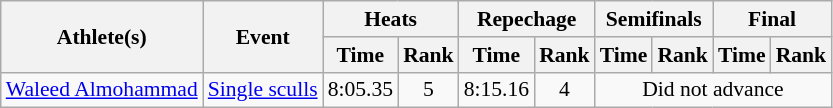<table class="wikitable" style="font-size:90%">
<tr>
<th rowspan="2">Athlete(s)</th>
<th rowspan="2">Event</th>
<th colspan="2">Heats</th>
<th colspan="2">Repechage</th>
<th colspan="2">Semifinals</th>
<th colspan="2">Final</th>
</tr>
<tr>
<th>Time</th>
<th>Rank</th>
<th>Time</th>
<th>Rank</th>
<th>Time</th>
<th>Rank</th>
<th>Time</th>
<th>Rank</th>
</tr>
<tr>
<td><a href='#'>Waleed Almohammad</a></td>
<td><a href='#'>Single sculls</a></td>
<td align="center">8:05.35</td>
<td align="center">5</td>
<td align="center">8:15.16</td>
<td align="center">4</td>
<td align="center" colspan=4>Did not advance</td>
</tr>
</table>
